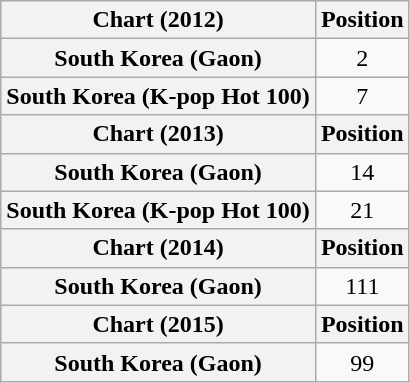<table class="wikitable plainrowheaders">
<tr>
<th>Chart (2012)</th>
<th>Position</th>
</tr>
<tr>
<th scope="row">South Korea (Gaon)</th>
<td align="center">2</td>
</tr>
<tr>
<th scope="row">South Korea (K-pop Hot 100)</th>
<td align="center">7</td>
</tr>
<tr>
<th>Chart (2013)</th>
<th>Position</th>
</tr>
<tr>
<th scope="row">South Korea (Gaon)</th>
<td align="center">14</td>
</tr>
<tr>
<th scope="row">South Korea (K-pop Hot 100)</th>
<td align="center">21</td>
</tr>
<tr>
<th>Chart (2014)</th>
<th>Position</th>
</tr>
<tr>
<th scope="row">South Korea (Gaon)</th>
<td align="center">111</td>
</tr>
<tr>
<th>Chart (2015)</th>
<th>Position</th>
</tr>
<tr>
<th scope="row">South Korea (Gaon)</th>
<td align="center">99</td>
</tr>
</table>
